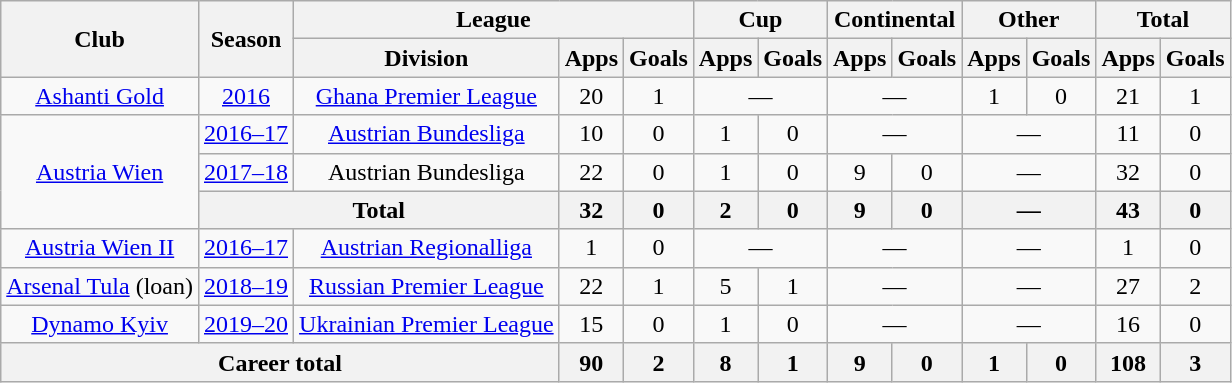<table class="wikitable" style="text-align:center">
<tr>
<th rowspan="2">Club</th>
<th rowspan="2">Season</th>
<th colspan="3">League</th>
<th colspan="2">Cup</th>
<th colspan="2">Continental</th>
<th colspan="2">Other</th>
<th colspan="2">Total</th>
</tr>
<tr>
<th>Division</th>
<th>Apps</th>
<th>Goals</th>
<th>Apps</th>
<th>Goals</th>
<th>Apps</th>
<th>Goals</th>
<th>Apps</th>
<th>Goals</th>
<th>Apps</th>
<th>Goals</th>
</tr>
<tr>
<td><a href='#'>Ashanti Gold</a></td>
<td><a href='#'>2016</a></td>
<td><a href='#'>Ghana Premier League</a></td>
<td>20</td>
<td>1</td>
<td colspan="2">—</td>
<td colspan="2">—</td>
<td>1</td>
<td>0</td>
<td>21</td>
<td>1</td>
</tr>
<tr>
<td rowspan="3"><a href='#'>Austria Wien</a></td>
<td><a href='#'>2016–17</a></td>
<td><a href='#'>Austrian Bundesliga</a></td>
<td>10</td>
<td>0</td>
<td>1</td>
<td>0</td>
<td colspan="2">—</td>
<td colspan="2">—</td>
<td>11</td>
<td>0</td>
</tr>
<tr>
<td><a href='#'>2017–18</a></td>
<td>Austrian Bundesliga</td>
<td>22</td>
<td>0</td>
<td>1</td>
<td>0</td>
<td>9</td>
<td>0</td>
<td colspan="2">—</td>
<td>32</td>
<td>0</td>
</tr>
<tr>
<th colspan="2">Total</th>
<th>32</th>
<th>0</th>
<th>2</th>
<th>0</th>
<th>9</th>
<th>0</th>
<th colspan="2">—</th>
<th>43</th>
<th>0</th>
</tr>
<tr>
<td><a href='#'>Austria Wien II</a></td>
<td><a href='#'>2016–17</a></td>
<td><a href='#'>Austrian Regionalliga</a></td>
<td>1</td>
<td>0</td>
<td colspan="2">—</td>
<td colspan="2">—</td>
<td colspan="2">—</td>
<td>1</td>
<td>0</td>
</tr>
<tr>
<td><a href='#'>Arsenal Tula</a> (loan)</td>
<td><a href='#'>2018–19</a></td>
<td><a href='#'>Russian Premier League</a></td>
<td>22</td>
<td>1</td>
<td>5</td>
<td>1</td>
<td colspan="2">—</td>
<td colspan="2">—</td>
<td>27</td>
<td>2</td>
</tr>
<tr>
<td><a href='#'>Dynamo Kyiv</a></td>
<td><a href='#'>2019–20</a></td>
<td><a href='#'>Ukrainian Premier League</a></td>
<td>15</td>
<td>0</td>
<td>1</td>
<td>0</td>
<td colspan="2">—</td>
<td colspan="2">—</td>
<td>16</td>
<td>0</td>
</tr>
<tr>
<th colspan="3">Career total</th>
<th>90</th>
<th>2</th>
<th>8</th>
<th>1</th>
<th>9</th>
<th>0</th>
<th>1</th>
<th>0</th>
<th>108</th>
<th>3</th>
</tr>
</table>
